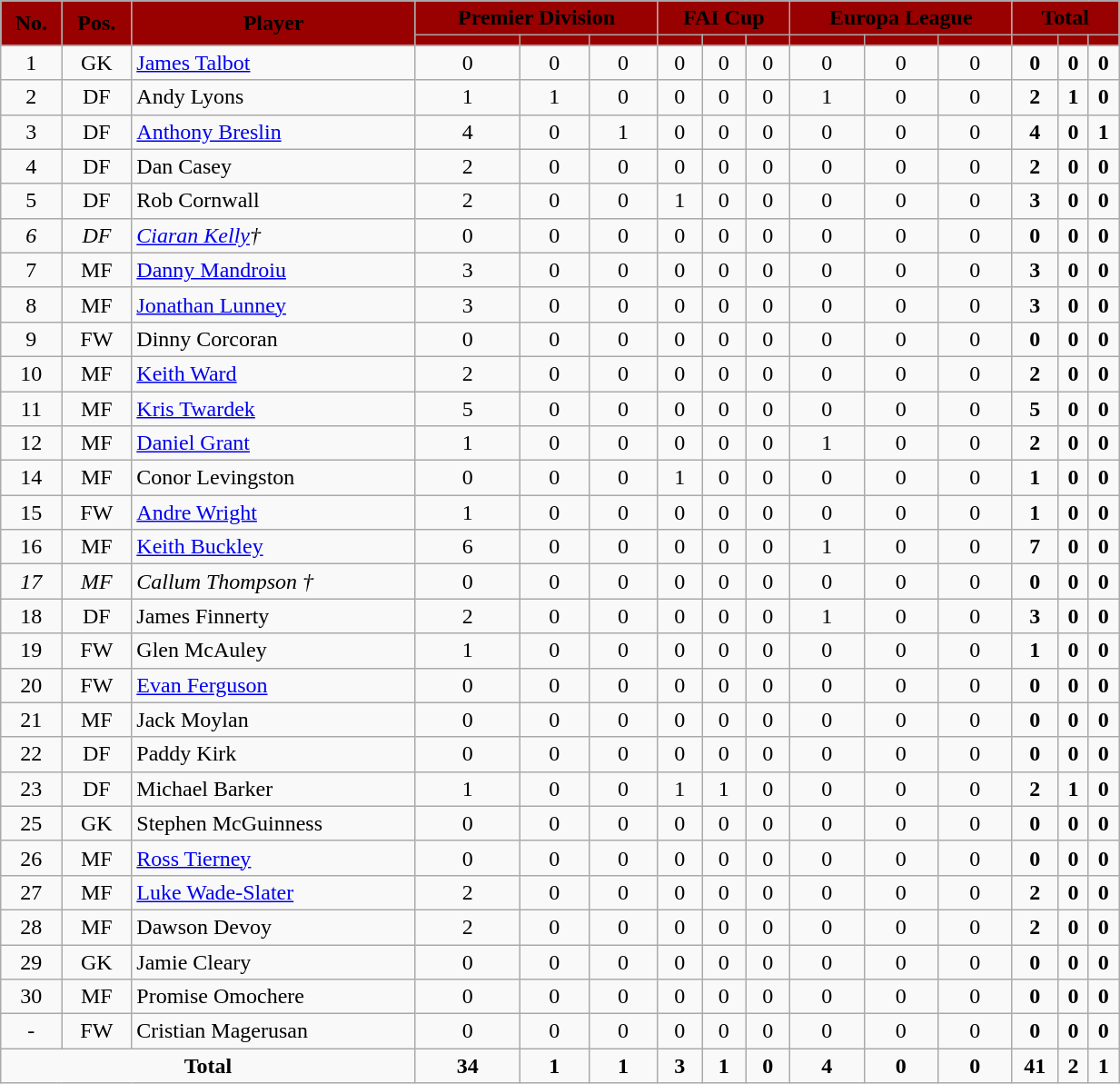<table class="wikitable" style="text-align:center;width:65%;">
<tr>
<th rowspan=2 style=background:#990000;color:#000000>No.</th>
<th rowspan=2 style=background:#990000;color:#000000>Pos.</th>
<th rowspan=2 style=background:#990000;color:#000000>Player</th>
<th colspan=3 style=background:#990000;color:#000000>Premier Division</th>
<th colspan=3 style=background:#990000;color:#000000>FAI Cup</th>
<th colspan=3 style=background:#990000;color:#000000>Europa League</th>
<th colspan=3 style=background:#990000;color:#000000>Total</th>
</tr>
<tr>
<th style=background:#990000;color:#000000></th>
<th style=background:#990000;color:#000000></th>
<th style=background:#990000;color:#000000></th>
<th style=background:#990000;color:#000000></th>
<th style=background:#990000;color:#000000></th>
<th style=background:#990000;color:#000000></th>
<th style=background:#990000;color:#000000></th>
<th style=background:#990000;color:#000000></th>
<th style=background:#990000;color:#000000></th>
<th style=background:#990000;color:#000000></th>
<th style=background:#990000;color:#000000></th>
<th style=background:#990000;color:#000000></th>
</tr>
<tr>
<td>1</td>
<td>GK</td>
<td align=left> <a href='#'>James Talbot</a></td>
<td>0</td>
<td>0</td>
<td>0</td>
<td>0</td>
<td>0</td>
<td>0</td>
<td>0</td>
<td>0</td>
<td>0</td>
<td><strong>0</strong></td>
<td><strong>0</strong></td>
<td><strong>0</strong></td>
</tr>
<tr>
<td>2</td>
<td>DF</td>
<td align=left> Andy Lyons</td>
<td>1</td>
<td>1</td>
<td>0</td>
<td>0</td>
<td>0</td>
<td>0</td>
<td>1</td>
<td>0</td>
<td>0</td>
<td><strong>2</strong></td>
<td><strong>1</strong></td>
<td><strong>0</strong></td>
</tr>
<tr>
<td>3</td>
<td>DF</td>
<td align=left> <a href='#'>Anthony Breslin</a></td>
<td>4</td>
<td>0</td>
<td>1</td>
<td>0</td>
<td>0</td>
<td>0</td>
<td>0</td>
<td>0</td>
<td>0</td>
<td><strong>4</strong></td>
<td><strong>0</strong></td>
<td><strong>1</strong></td>
</tr>
<tr>
<td>4</td>
<td>DF</td>
<td align=left> Dan Casey</td>
<td>2</td>
<td>0</td>
<td>0</td>
<td>0</td>
<td>0</td>
<td>0</td>
<td>0</td>
<td>0</td>
<td>0</td>
<td><strong>2</strong></td>
<td><strong>0</strong></td>
<td><strong>0</strong></td>
</tr>
<tr>
<td>5</td>
<td>DF</td>
<td align=left> Rob Cornwall</td>
<td>2</td>
<td>0</td>
<td>0</td>
<td>1</td>
<td>0</td>
<td>0</td>
<td>0</td>
<td>0</td>
<td>0</td>
<td><strong>3</strong></td>
<td><strong>0</strong></td>
<td><strong>0</strong></td>
</tr>
<tr>
<td><em> 6 </em></td>
<td><em> DF </em></td>
<td align=left>  <em><a href='#'>Ciaran Kelly</a>†</em></td>
<td>0</td>
<td>0</td>
<td>0</td>
<td>0</td>
<td>0</td>
<td>0</td>
<td>0</td>
<td>0</td>
<td>0</td>
<td><strong>0</strong></td>
<td><strong>0</strong></td>
<td><strong>0</strong></td>
</tr>
<tr>
<td>7</td>
<td>MF</td>
<td align=left> <a href='#'>Danny Mandroiu</a></td>
<td>3</td>
<td>0</td>
<td>0</td>
<td>0</td>
<td>0</td>
<td>0</td>
<td>0</td>
<td>0</td>
<td>0</td>
<td><strong>3</strong></td>
<td><strong>0</strong></td>
<td><strong>0</strong></td>
</tr>
<tr>
<td>8</td>
<td>MF</td>
<td align=left> <a href='#'>Jonathan Lunney</a></td>
<td>3</td>
<td>0</td>
<td>0</td>
<td>0</td>
<td>0</td>
<td>0</td>
<td>0</td>
<td>0</td>
<td>0</td>
<td><strong>3</strong></td>
<td><strong>0</strong></td>
<td><strong>0</strong></td>
</tr>
<tr>
<td>9</td>
<td>FW</td>
<td align=left> Dinny Corcoran</td>
<td>0</td>
<td>0</td>
<td>0</td>
<td>0</td>
<td>0</td>
<td>0</td>
<td>0</td>
<td>0</td>
<td>0</td>
<td><strong>0</strong></td>
<td><strong>0</strong></td>
<td><strong>0</strong></td>
</tr>
<tr>
<td>10</td>
<td>MF</td>
<td align=left> <a href='#'>Keith Ward</a></td>
<td>2</td>
<td>0</td>
<td>0</td>
<td>0</td>
<td>0</td>
<td>0</td>
<td>0</td>
<td>0</td>
<td>0</td>
<td><strong>2</strong></td>
<td><strong>0</strong></td>
<td><strong>0</strong></td>
</tr>
<tr>
<td>11</td>
<td>MF</td>
<td align=left> <a href='#'>Kris Twardek</a></td>
<td>5</td>
<td>0</td>
<td>0</td>
<td>0</td>
<td>0</td>
<td>0</td>
<td>0</td>
<td>0</td>
<td>0</td>
<td><strong>5</strong></td>
<td><strong>0</strong></td>
<td><strong>0</strong></td>
</tr>
<tr>
<td>12</td>
<td>MF</td>
<td align=left> <a href='#'>Daniel Grant</a></td>
<td>1</td>
<td>0</td>
<td>0</td>
<td>0</td>
<td>0</td>
<td>0</td>
<td>1</td>
<td>0</td>
<td>0</td>
<td><strong>2</strong></td>
<td><strong>0</strong></td>
<td><strong>0</strong></td>
</tr>
<tr>
<td>14</td>
<td>MF</td>
<td align=left> Conor Levingston</td>
<td>0</td>
<td>0</td>
<td>0</td>
<td>1</td>
<td>0</td>
<td>0</td>
<td>0</td>
<td>0</td>
<td>0</td>
<td><strong>1</strong></td>
<td><strong>0</strong></td>
<td><strong>0</strong></td>
</tr>
<tr>
<td>15</td>
<td>FW</td>
<td align=left> <a href='#'>Andre Wright</a></td>
<td>1</td>
<td>0</td>
<td>0</td>
<td>0</td>
<td>0</td>
<td>0</td>
<td>0</td>
<td>0</td>
<td>0</td>
<td><strong>1</strong></td>
<td><strong>0</strong></td>
<td><strong>0</strong></td>
</tr>
<tr>
<td>16</td>
<td>MF</td>
<td align=left> <a href='#'>Keith Buckley</a></td>
<td>6</td>
<td>0</td>
<td>0</td>
<td>0</td>
<td>0</td>
<td>0</td>
<td>1</td>
<td>0</td>
<td>0</td>
<td><strong>7</strong></td>
<td><strong>0</strong></td>
<td><strong>0</strong></td>
</tr>
<tr>
<td><em> 17 </em></td>
<td><em>MF</em></td>
<td align=left><em></em> <em> Callum Thompson †</em></td>
<td>0</td>
<td>0</td>
<td>0</td>
<td>0</td>
<td>0</td>
<td>0</td>
<td>0</td>
<td>0</td>
<td>0</td>
<td><strong>0</strong></td>
<td><strong>0</strong></td>
<td><strong>0</strong></td>
</tr>
<tr>
<td>18</td>
<td>DF</td>
<td align=left> James Finnerty</td>
<td>2</td>
<td>0</td>
<td>0</td>
<td>0</td>
<td>0</td>
<td>0</td>
<td>1</td>
<td>0</td>
<td>0</td>
<td><strong>3</strong></td>
<td><strong>0</strong></td>
<td><strong>0</strong></td>
</tr>
<tr>
<td>19</td>
<td>FW</td>
<td align=left> Glen McAuley</td>
<td>1</td>
<td>0</td>
<td>0</td>
<td>0</td>
<td>0</td>
<td>0</td>
<td>0</td>
<td>0</td>
<td>0</td>
<td><strong>1</strong></td>
<td><strong>0</strong></td>
<td><strong>0</strong></td>
</tr>
<tr>
<td>20</td>
<td>FW</td>
<td align=left> <a href='#'>Evan Ferguson</a></td>
<td>0</td>
<td>0</td>
<td>0</td>
<td>0</td>
<td>0</td>
<td>0</td>
<td>0</td>
<td>0</td>
<td>0</td>
<td><strong>0</strong></td>
<td><strong>0</strong></td>
<td><strong>0</strong></td>
</tr>
<tr>
<td>21</td>
<td>MF</td>
<td align=left> Jack Moylan</td>
<td>0</td>
<td>0</td>
<td>0</td>
<td>0</td>
<td>0</td>
<td>0</td>
<td>0</td>
<td>0</td>
<td>0</td>
<td><strong>0</strong></td>
<td><strong>0</strong></td>
<td><strong>0</strong></td>
</tr>
<tr>
<td>22</td>
<td>DF</td>
<td align=left> Paddy Kirk</td>
<td>0</td>
<td>0</td>
<td>0</td>
<td>0</td>
<td>0</td>
<td>0</td>
<td>0</td>
<td>0</td>
<td>0</td>
<td><strong>0</strong></td>
<td><strong>0</strong></td>
<td><strong>0</strong></td>
</tr>
<tr>
<td>23</td>
<td>DF</td>
<td align=left> Michael Barker</td>
<td>1</td>
<td>0</td>
<td>0</td>
<td>1</td>
<td>1</td>
<td>0</td>
<td>0</td>
<td>0</td>
<td>0</td>
<td><strong>2</strong></td>
<td><strong>1</strong></td>
<td><strong>0</strong></td>
</tr>
<tr>
<td>25</td>
<td>GK</td>
<td align=left> Stephen McGuinness</td>
<td>0</td>
<td>0</td>
<td>0</td>
<td>0</td>
<td>0</td>
<td>0</td>
<td>0</td>
<td>0</td>
<td>0</td>
<td><strong>0</strong></td>
<td><strong>0</strong></td>
<td><strong>0</strong></td>
</tr>
<tr>
<td>26</td>
<td>MF</td>
<td align=left> <a href='#'>Ross Tierney</a></td>
<td>0</td>
<td>0</td>
<td>0</td>
<td>0</td>
<td>0</td>
<td>0</td>
<td>0</td>
<td>0</td>
<td>0</td>
<td><strong>0</strong></td>
<td><strong>0</strong></td>
<td><strong>0</strong></td>
</tr>
<tr>
<td>27</td>
<td>MF</td>
<td align=left> <a href='#'>Luke Wade-Slater</a></td>
<td>2</td>
<td>0</td>
<td>0</td>
<td>0</td>
<td>0</td>
<td>0</td>
<td>0</td>
<td>0</td>
<td>0</td>
<td><strong>2</strong></td>
<td><strong>0</strong></td>
<td><strong>0</strong></td>
</tr>
<tr>
<td>28</td>
<td>MF</td>
<td align=left> Dawson Devoy</td>
<td>2</td>
<td>0</td>
<td>0</td>
<td>0</td>
<td>0</td>
<td>0</td>
<td>0</td>
<td>0</td>
<td>0</td>
<td><strong>2</strong></td>
<td><strong>0</strong></td>
<td><strong>0</strong></td>
</tr>
<tr>
<td>29</td>
<td>GK</td>
<td align=left> Jamie Cleary</td>
<td>0</td>
<td>0</td>
<td>0</td>
<td>0</td>
<td>0</td>
<td>0</td>
<td>0</td>
<td>0</td>
<td>0</td>
<td><strong>0</strong></td>
<td><strong>0</strong></td>
<td><strong>0</strong></td>
</tr>
<tr>
<td>30</td>
<td>MF</td>
<td align=left> Promise Omochere</td>
<td>0</td>
<td>0</td>
<td>0</td>
<td>0</td>
<td>0</td>
<td>0</td>
<td>0</td>
<td>0</td>
<td>0</td>
<td><strong>0</strong></td>
<td><strong>0</strong></td>
<td><strong>0</strong></td>
</tr>
<tr>
<td>-</td>
<td>FW</td>
<td align=left> Cristian Magerusan</td>
<td>0</td>
<td>0</td>
<td>0</td>
<td>0</td>
<td>0</td>
<td>0</td>
<td>0</td>
<td>0</td>
<td>0</td>
<td><strong>0</strong></td>
<td><strong>0</strong></td>
<td><strong>0</strong></td>
</tr>
<tr>
<td colspan=3><strong>Total</strong></td>
<td><strong>34</strong></td>
<td><strong>1</strong></td>
<td><strong>1</strong></td>
<td><strong>3</strong></td>
<td><strong>1</strong></td>
<td><strong>0</strong></td>
<td><strong>4</strong></td>
<td><strong>0</strong></td>
<td><strong>0</strong></td>
<td><strong>41</strong></td>
<td><strong>2</strong></td>
<td><strong>1</strong></td>
</tr>
</table>
